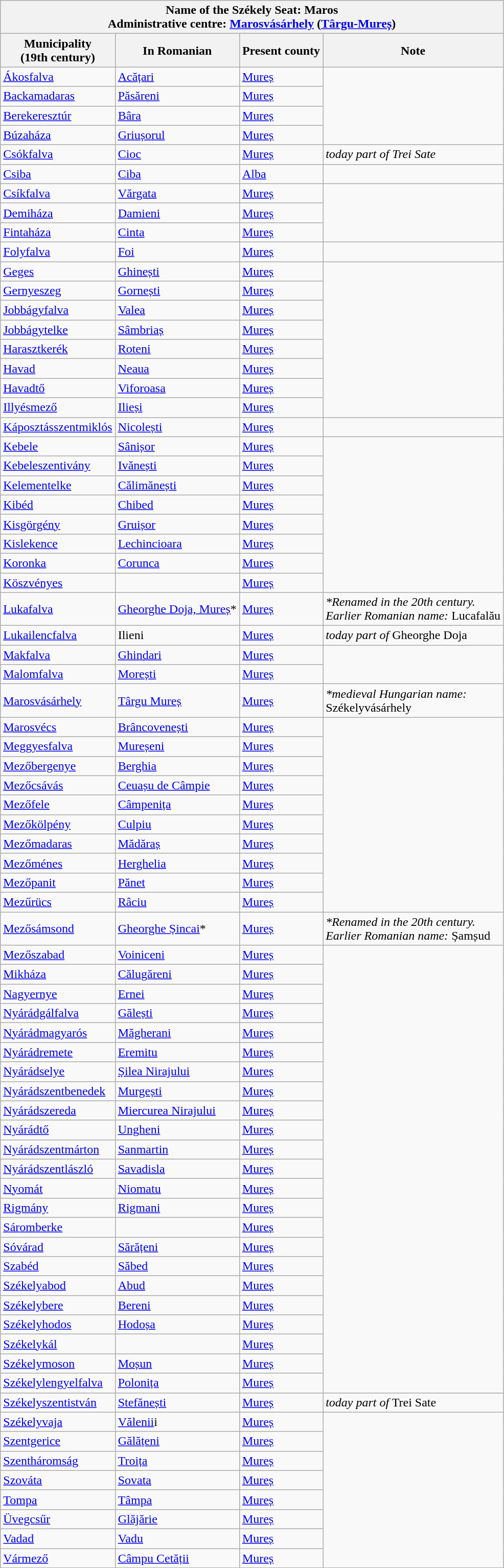<table class="wikitable">
<tr>
<th colspan=4>Name of the Székely Seat: Maros <br> Administrative centre: <a href='#'>Marosvásárhely</a> (<a href='#'>Târgu-Mureș</a>)</th>
</tr>
<tr>
<th>Municipality <br>(19th century)</th>
<th>In Romanian</th>
<th>Present county</th>
<th>Note</th>
</tr>
<tr>
<td><a href='#'>Ákosfalva</a></td>
<td><a href='#'>Acățari</a></td>
<td><a href='#'>Mureș</a></td>
</tr>
<tr>
<td><a href='#'>Backamadaras</a></td>
<td><a href='#'>Păsăreni</a></td>
<td><a href='#'>Mureș</a></td>
</tr>
<tr>
<td><a href='#'>Berekeresztúr</a></td>
<td><a href='#'>Bâra</a></td>
<td><a href='#'>Mureș</a></td>
</tr>
<tr>
<td><a href='#'>Búzaháza</a></td>
<td><a href='#'>Griușorul</a></td>
<td><a href='#'>Mureș</a></td>
</tr>
<tr>
<td><a href='#'>Csókfalva</a></td>
<td><a href='#'>Cioc</a></td>
<td><a href='#'>Mureș</a></td>
<td><em>today part of Trei Sate</em></td>
</tr>
<tr>
<td><a href='#'>Csiba</a></td>
<td><a href='#'>Ciba</a></td>
<td><a href='#'>Alba</a></td>
<td></td>
</tr>
<tr>
<td><a href='#'>Csíkfalva</a></td>
<td><a href='#'>Vărgata</a></td>
<td><a href='#'>Mureș</a></td>
</tr>
<tr>
<td><a href='#'>Demiháza</a></td>
<td><a href='#'>Damieni</a></td>
<td><a href='#'>Mureș</a></td>
</tr>
<tr>
<td><a href='#'>Fintaháza</a></td>
<td><a href='#'>Cinta</a></td>
<td><a href='#'>Mureș</a></td>
</tr>
<tr>
<td><a href='#'>Folyfalva</a></td>
<td><a href='#'>Foi</a></td>
<td><a href='#'>Mureș</a></td>
<td></td>
</tr>
<tr>
<td><a href='#'>Geges</a></td>
<td><a href='#'>Ghinești</a></td>
<td><a href='#'>Mureș</a></td>
</tr>
<tr>
<td><a href='#'>Gernyeszeg</a></td>
<td><a href='#'>Gornești</a></td>
<td><a href='#'>Mureș</a></td>
</tr>
<tr>
<td><a href='#'>Jobbágyfalva</a></td>
<td><a href='#'>Valea</a></td>
<td><a href='#'>Mureș</a></td>
</tr>
<tr>
<td><a href='#'>Jobbágytelke</a></td>
<td><a href='#'>Sâmbriaș</a></td>
<td><a href='#'>Mureș</a></td>
</tr>
<tr>
<td><a href='#'>Harasztkerék</a></td>
<td><a href='#'>Roteni</a></td>
<td><a href='#'>Mureș</a></td>
</tr>
<tr>
<td><a href='#'>Havad</a></td>
<td><a href='#'>Neaua</a></td>
<td><a href='#'>Mureș</a></td>
</tr>
<tr>
<td><a href='#'>Havadtő</a></td>
<td><a href='#'>Viforoasa</a></td>
<td><a href='#'>Mureș</a></td>
</tr>
<tr>
<td><a href='#'>Illyésmező</a></td>
<td><a href='#'>Ilieși</a></td>
<td><a href='#'>Mureș</a></td>
</tr>
<tr>
<td><a href='#'>Káposztásszentmiklós</a></td>
<td><a href='#'>Nicolești</a></td>
<td><a href='#'>Mureș</a></td>
<td></td>
</tr>
<tr>
<td><a href='#'>Kebele</a></td>
<td><a href='#'>Sânișor</a></td>
<td><a href='#'>Mureș</a></td>
</tr>
<tr>
<td><a href='#'>Kebeleszentivány</a></td>
<td><a href='#'>Ivănești</a></td>
<td><a href='#'>Mureș</a></td>
</tr>
<tr>
<td><a href='#'>Kelementelke</a></td>
<td><a href='#'>Călimănești</a></td>
<td><a href='#'>Mureș</a></td>
</tr>
<tr>
<td><a href='#'>Kibéd</a></td>
<td><a href='#'>Chibed</a></td>
<td><a href='#'>Mureș</a></td>
</tr>
<tr>
<td><a href='#'>Kisgörgény</a></td>
<td><a href='#'>Gruișor</a></td>
<td><a href='#'>Mureș</a></td>
</tr>
<tr>
<td><a href='#'>Kislekence</a></td>
<td><a href='#'>Lechincioara</a></td>
<td><a href='#'>Mureș</a></td>
</tr>
<tr>
<td><a href='#'>Koronka</a></td>
<td><a href='#'>Corunca</a></td>
<td><a href='#'>Mureș</a></td>
</tr>
<tr>
<td><a href='#'>Köszvényes</a></td>
<td></td>
<td><a href='#'>Mureș</a></td>
</tr>
<tr>
<td><a href='#'>Lukafalva</a></td>
<td><a href='#'>Gheorghe Doja, Mureș</a>*</td>
<td><a href='#'>Mureș</a></td>
<td><em>*Renamed in the 20th century.<br>Earlier Romanian name:</em> Lucafalău</td>
</tr>
<tr>
<td><a href='#'>Lukailencfalva</a></td>
<td>Ilieni</td>
<td><a href='#'>Mureș</a></td>
<td><em>today part of</em> Gheorghe Doja</td>
</tr>
<tr>
<td><a href='#'>Makfalva</a></td>
<td><a href='#'>Ghindari</a></td>
<td><a href='#'>Mureș</a></td>
</tr>
<tr>
<td><a href='#'>Malomfalva</a></td>
<td><a href='#'>Morești</a></td>
<td><a href='#'>Mureș</a></td>
</tr>
<tr>
<td><a href='#'>Marosvásárhely</a></td>
<td><a href='#'>Târgu Mureș</a></td>
<td><a href='#'>Mureș</a></td>
<td><em>*medieval Hungarian name: </em><br> Székelyvásárhely</td>
</tr>
<tr>
<td><a href='#'>Marosvécs</a></td>
<td><a href='#'>Brâncovenești</a></td>
<td><a href='#'>Mureș</a></td>
</tr>
<tr>
<td><a href='#'>Meggyesfalva</a></td>
<td><a href='#'>Mureșeni</a></td>
<td><a href='#'>Mureș</a></td>
</tr>
<tr>
<td><a href='#'>Mezőbergenye</a></td>
<td><a href='#'>Berghia</a></td>
<td><a href='#'>Mureș</a></td>
</tr>
<tr>
<td><a href='#'>Mezőcsávás</a></td>
<td><a href='#'>Ceuașu de Câmpie</a></td>
<td><a href='#'>Mureș</a></td>
</tr>
<tr>
<td><a href='#'>Mezőfele</a></td>
<td><a href='#'>Câmpenița</a></td>
<td><a href='#'>Mureș</a></td>
</tr>
<tr>
<td><a href='#'>Mezőkölpény</a></td>
<td><a href='#'>Culpiu</a></td>
<td><a href='#'>Mureș</a></td>
</tr>
<tr>
<td><a href='#'>Mezőmadaras</a></td>
<td><a href='#'>Mădăraș</a></td>
<td><a href='#'>Mureș</a></td>
</tr>
<tr>
<td><a href='#'>Mezőménes</a></td>
<td><a href='#'>Herghelia</a></td>
<td><a href='#'>Mureș</a></td>
</tr>
<tr>
<td><a href='#'>Mezőpanit</a></td>
<td><a href='#'>Pănet</a></td>
<td><a href='#'>Mureș</a></td>
</tr>
<tr>
<td><a href='#'>Mezűrücs</a></td>
<td><a href='#'>Râciu</a></td>
<td><a href='#'>Mureș</a></td>
</tr>
<tr>
<td><a href='#'>Mezősámsond</a></td>
<td><a href='#'>Gheorghe Șincai</a>*</td>
<td><a href='#'>Mureș</a></td>
<td><em>*Renamed in the 20th century.<br>Earlier Romanian name:</em> Șamșud</td>
</tr>
<tr>
<td><a href='#'>Mezőszabad</a></td>
<td><a href='#'>Voiniceni</a></td>
<td><a href='#'>Mureș</a></td>
</tr>
<tr>
<td><a href='#'>Mikháza</a></td>
<td><a href='#'>Călugăreni</a></td>
<td><a href='#'>Mureș</a></td>
</tr>
<tr>
<td><a href='#'>Nagyernye</a></td>
<td><a href='#'>Ernei</a></td>
<td><a href='#'>Mureș</a></td>
</tr>
<tr>
<td><a href='#'>Nyárádgálfalva</a></td>
<td><a href='#'>Gălești</a></td>
<td><a href='#'>Mureș</a></td>
</tr>
<tr>
<td><a href='#'>Nyárádmagyarós</a></td>
<td><a href='#'>Măgherani</a></td>
<td><a href='#'>Mureș</a></td>
</tr>
<tr>
<td><a href='#'>Nyárádremete</a></td>
<td><a href='#'>Eremitu</a></td>
<td><a href='#'>Mureș</a></td>
</tr>
<tr>
<td><a href='#'>Nyárádselye</a></td>
<td><a href='#'>Șilea Nirajului</a></td>
<td><a href='#'>Mureș</a></td>
</tr>
<tr>
<td><a href='#'>Nyárádszentbenedek</a></td>
<td><a href='#'>Murgești</a></td>
<td><a href='#'>Mureș</a></td>
</tr>
<tr>
<td><a href='#'>Nyárádszereda</a></td>
<td><a href='#'>Miercurea Nirajului</a></td>
<td><a href='#'>Mureș</a></td>
</tr>
<tr>
<td><a href='#'>Nyárádtő</a></td>
<td><a href='#'>Ungheni</a></td>
<td><a href='#'>Mureș</a></td>
</tr>
<tr>
<td><a href='#'>Nyárádszentmárton</a></td>
<td><a href='#'>Sanmartin</a></td>
<td><a href='#'>Mureș</a></td>
</tr>
<tr>
<td><a href='#'>Nyárádszentlászló</a></td>
<td><a href='#'>Savadisla</a></td>
<td><a href='#'>Mureș</a></td>
</tr>
<tr>
<td><a href='#'>Nyomát</a></td>
<td><a href='#'>Niomatu</a></td>
<td><a href='#'>Mureș</a></td>
</tr>
<tr>
<td><a href='#'>Rigmány</a></td>
<td><a href='#'>Rigmani</a></td>
<td><a href='#'>Mureș</a></td>
</tr>
<tr>
<td><a href='#'>Sáromberke</a></td>
<td></td>
<td><a href='#'>Mureș</a></td>
</tr>
<tr>
<td><a href='#'>Sóvárad</a></td>
<td><a href='#'>Sărățeni</a></td>
<td><a href='#'>Mureș</a></td>
</tr>
<tr>
<td><a href='#'>Szabéd</a></td>
<td><a href='#'>Săbed</a></td>
<td><a href='#'>Mureș</a></td>
</tr>
<tr>
<td><a href='#'>Székelyabod</a></td>
<td><a href='#'>Abud</a></td>
<td><a href='#'>Mureș</a></td>
</tr>
<tr>
<td><a href='#'>Székelybere</a></td>
<td><a href='#'>Bereni</a></td>
<td><a href='#'>Mureș</a></td>
</tr>
<tr>
<td><a href='#'>Székelyhodos</a></td>
<td><a href='#'>Hodoșa</a></td>
<td><a href='#'>Mureș</a></td>
</tr>
<tr>
<td><a href='#'>Székelykál</a></td>
<td></td>
<td><a href='#'>Mureș</a></td>
</tr>
<tr>
<td><a href='#'>Székelymoson</a></td>
<td><a href='#'>Moșun</a></td>
<td><a href='#'>Mureș</a></td>
</tr>
<tr>
<td><a href='#'>Székelylengyelfalva</a></td>
<td><a href='#'>Polonița</a></td>
<td><a href='#'>Mureș</a></td>
</tr>
<tr>
<td><a href='#'>Székelyszentistván</a></td>
<td><a href='#'>Stefănești</a></td>
<td><a href='#'>Mureș</a></td>
<td><em>today part of</em> Trei Sate</td>
</tr>
<tr>
<td><a href='#'>Székelyvaja</a></td>
<td><a href='#'>Vălenii</a>i</td>
<td><a href='#'>Mureș</a></td>
</tr>
<tr>
<td><a href='#'>Szentgerice</a></td>
<td><a href='#'>Gălățeni</a></td>
<td><a href='#'>Mureș</a></td>
</tr>
<tr>
<td><a href='#'>Szentháromság</a></td>
<td><a href='#'>Troița</a></td>
<td><a href='#'>Mureș</a></td>
</tr>
<tr>
<td><a href='#'>Szováta</a></td>
<td><a href='#'>Sovata</a></td>
<td><a href='#'>Mureș</a></td>
</tr>
<tr>
<td><a href='#'>Tompa</a></td>
<td><a href='#'>Tâmpa</a></td>
<td><a href='#'>Mureș</a></td>
</tr>
<tr>
<td><a href='#'>Üvegcsűr</a></td>
<td><a href='#'>Glăjărie</a></td>
<td><a href='#'>Mureș</a></td>
</tr>
<tr>
<td><a href='#'>Vadad</a></td>
<td><a href='#'>Vadu</a></td>
<td><a href='#'>Mureș</a></td>
</tr>
<tr>
<td><a href='#'>Vármező</a></td>
<td><a href='#'>Câmpu Cetății</a></td>
<td><a href='#'>Mureș</a></td>
</tr>
</table>
